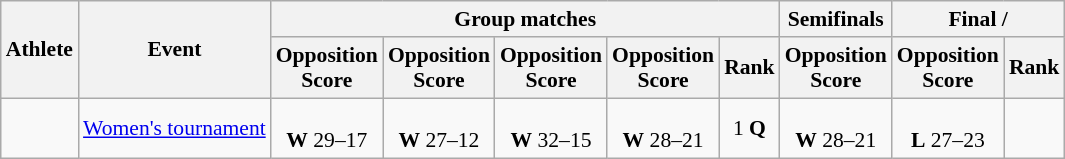<table class=wikitable style="font-size:90%">
<tr>
<th rowspan=2>Athlete</th>
<th rowspan=2>Event</th>
<th colspan="5">Group matches</th>
<th>Semifinals</th>
<th colspan=2>Final / </th>
</tr>
<tr>
<th>Opposition<br>Score</th>
<th>Opposition<br>Score</th>
<th>Opposition<br>Score</th>
<th>Opposition<br>Score</th>
<th>Rank</th>
<th>Opposition<br>Score</th>
<th>Opposition<br>Score</th>
<th>Rank</th>
</tr>
<tr align=center>
<td></td>
<td><a href='#'>Women's tournament</a></td>
<td><br><strong>W</strong> 29–17</td>
<td><br><strong>W</strong> 27–12</td>
<td><br><strong>W</strong> 32–15</td>
<td><br><strong>W</strong> 28–21</td>
<td>1 <strong>Q</strong></td>
<td><br><strong>W</strong> 28–21</td>
<td><br><strong>L</strong> 27–23</td>
<td></td>
</tr>
</table>
